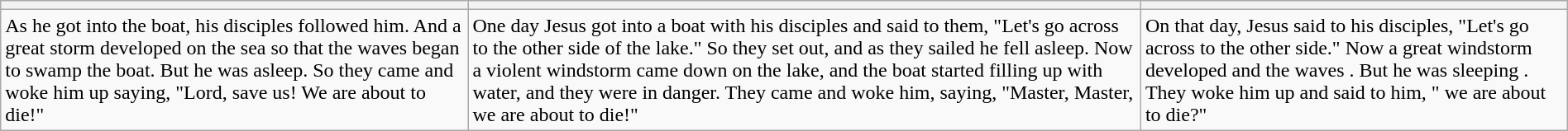<table class="wikitable" style="margin: 1em auto 1em auto;">
<tr valign="top">
<th></th>
<th></th>
<th></th>
</tr>
<tr valign="top">
<td>As he got into the boat, his disciples followed him. And a great storm developed on the sea so that the waves began to swamp the boat. But he was asleep. So they came and woke him up saying, "Lord, save us! We are about to die!"</td>
<td>One day Jesus got into a boat with his disciples and said to them, "Let's go across to the other side of the lake." So they set out, and as they sailed he fell asleep. Now a violent windstorm came down on the lake, and the boat started filling up with water, and they were in danger. They came and woke him, saying, "Master, Master, we are about to die!"</td>
<td>On that day, <strong></strong> Jesus said to his disciples, "Let's go across to the other side." <strong></strong> Now a great windstorm developed and the waves <strong></strong>. But he was <strong></strong> sleeping <strong></strong>. They woke him up and said to him, "<strong></strong> we are about to die?"</td>
</tr>
</table>
